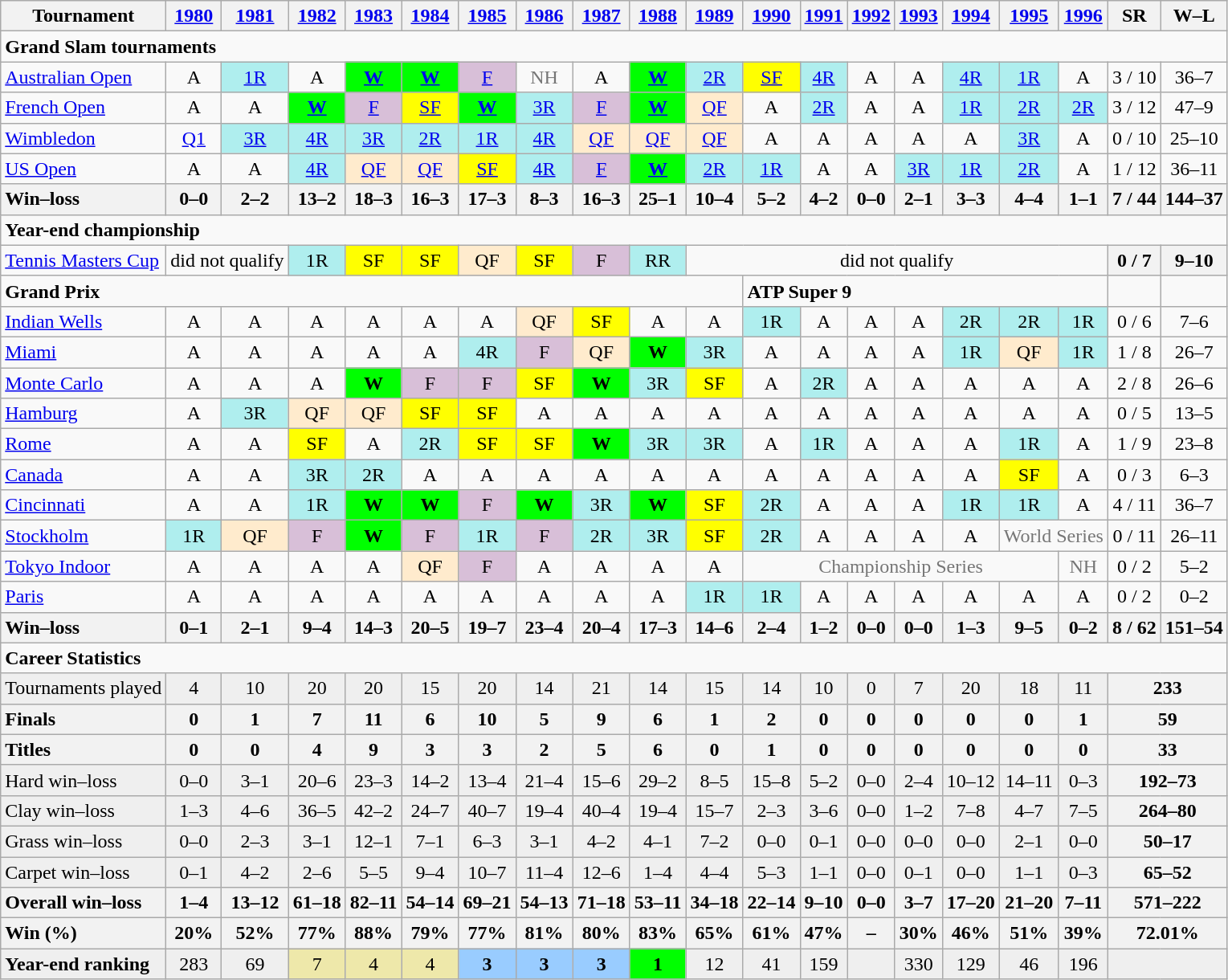<table class=wikitable style=text-align:center>
<tr>
<th>Tournament</th>
<th><a href='#'>1980</a></th>
<th><a href='#'>1981</a></th>
<th><a href='#'>1982</a></th>
<th><a href='#'>1983</a></th>
<th><a href='#'>1984</a></th>
<th><a href='#'>1985</a></th>
<th><a href='#'>1986</a></th>
<th><a href='#'>1987</a></th>
<th><a href='#'>1988</a></th>
<th><a href='#'>1989</a></th>
<th><a href='#'>1990</a></th>
<th><a href='#'>1991</a></th>
<th><a href='#'>1992</a></th>
<th><a href='#'>1993</a></th>
<th><a href='#'>1994</a></th>
<th><a href='#'>1995</a></th>
<th><a href='#'>1996</a></th>
<th>SR</th>
<th>W–L</th>
</tr>
<tr>
<td colspan=20 align=left><strong>Grand Slam tournaments</strong></td>
</tr>
<tr>
<td align=left><a href='#'>Australian Open</a></td>
<td>A</td>
<td bgcolor=afeeee><a href='#'>1R</a></td>
<td>A</td>
<td bgcolor=lime><strong><a href='#'>W</a></strong></td>
<td bgcolor=lime><strong><a href='#'>W</a></strong></td>
<td bgcolor=D8BFD8><a href='#'>F</a></td>
<td style=color:#767676>NH</td>
<td>A</td>
<td bgcolor=lime><strong><a href='#'>W</a></strong></td>
<td bgcolor=afeeee><a href='#'>2R</a></td>
<td bgcolor=yellow><a href='#'>SF</a></td>
<td bgcolor=afeeee><a href='#'>4R</a></td>
<td>A</td>
<td>A</td>
<td bgcolor=afeeee><a href='#'>4R</a></td>
<td bgcolor=afeeee><a href='#'>1R</a></td>
<td>A</td>
<td>3 / 10</td>
<td>36–7</td>
</tr>
<tr>
<td align=left><a href='#'>French Open</a></td>
<td>A</td>
<td>A</td>
<td bgcolor=lime><strong><a href='#'>W</a></strong></td>
<td bgcolor=D8BFD8><a href='#'>F</a></td>
<td bgcolor=yellow><a href='#'>SF</a></td>
<td bgcolor=lime><strong><a href='#'>W</a></strong></td>
<td bgcolor=afeeee><a href='#'>3R</a></td>
<td bgcolor=D8BFD8><a href='#'>F</a></td>
<td bgcolor=lime><strong><a href='#'>W</a></strong></td>
<td bgcolor=ffebcd><a href='#'>QF</a></td>
<td>A</td>
<td bgcolor=afeeee><a href='#'>2R</a></td>
<td>A</td>
<td>A</td>
<td bgcolor=afeeee><a href='#'>1R</a></td>
<td bgcolor=afeeee><a href='#'>2R</a></td>
<td bgcolor=afeeee><a href='#'>2R</a></td>
<td>3 / 12</td>
<td>47–9</td>
</tr>
<tr>
<td align=left><a href='#'>Wimbledon</a></td>
<td><a href='#'>Q1</a></td>
<td bgcolor=afeeee><a href='#'>3R</a></td>
<td bgcolor=afeeee><a href='#'>4R</a></td>
<td bgcolor=afeeee><a href='#'>3R</a></td>
<td bgcolor=afeeee><a href='#'>2R</a></td>
<td bgcolor=afeeee><a href='#'>1R</a></td>
<td bgcolor=afeeee><a href='#'>4R</a></td>
<td bgcolor=ffebcd><a href='#'>QF</a></td>
<td bgcolor=ffebcd><a href='#'>QF</a></td>
<td bgcolor=ffebcd><a href='#'>QF</a></td>
<td>A</td>
<td>A</td>
<td>A</td>
<td>A</td>
<td>A</td>
<td bgcolor=afeeee><a href='#'>3R</a></td>
<td>A</td>
<td>0 / 10</td>
<td>25–10</td>
</tr>
<tr>
<td align=left><a href='#'>US Open</a></td>
<td>A</td>
<td>A</td>
<td bgcolor=afeeee><a href='#'>4R</a></td>
<td bgcolor=ffebcd><a href='#'>QF</a></td>
<td bgcolor=ffebcd><a href='#'>QF</a></td>
<td bgcolor=yellow><a href='#'>SF</a></td>
<td bgcolor=afeeee><a href='#'>4R</a></td>
<td bgcolor=D8BFD8><a href='#'>F</a></td>
<td bgcolor=lime><strong><a href='#'>W</a></strong></td>
<td bgcolor=afeeee><a href='#'>2R</a></td>
<td bgcolor=afeeee><a href='#'>1R</a></td>
<td>A</td>
<td>A</td>
<td bgcolor=afeeee><a href='#'>3R</a></td>
<td bgcolor=afeeee><a href='#'>1R</a></td>
<td bgcolor=afeeee><a href='#'>2R</a></td>
<td>A</td>
<td>1 / 12</td>
<td>36–11</td>
</tr>
<tr>
<th style=text-align:left>Win–loss</th>
<th>0–0</th>
<th>2–2</th>
<th>13–2</th>
<th>18–3</th>
<th>16–3</th>
<th>17–3</th>
<th>8–3</th>
<th>16–3</th>
<th>25–1</th>
<th>10–4</th>
<th>5–2</th>
<th>4–2</th>
<th>0–0</th>
<th>2–1</th>
<th>3–3</th>
<th>4–4</th>
<th>1–1</th>
<th>7 / 44</th>
<th>144–37</th>
</tr>
<tr>
<td colspan=20 align=left><strong>Year-end championship</strong></td>
</tr>
<tr>
<td align=left><a href='#'>Tennis Masters Cup</a></td>
<td colspan=2>did not qualify</td>
<td bgcolor=afeeee>1R</td>
<td bgcolor=yellow>SF</td>
<td bgcolor=yellow>SF</td>
<td bgcolor=ffebcd>QF</td>
<td bgcolor=yellow>SF</td>
<td bgcolor=D8BFD8>F</td>
<td bgcolor=afeeee>RR</td>
<td colspan=8>did not qualify</td>
<th>0 / 7</th>
<th>9–10</th>
</tr>
<tr>
<td colspan="11" align="left"><strong>Grand Prix</strong></td>
<td colspan="7" align="left"><strong>ATP Super 9</strong></td>
<td></td>
<td></td>
</tr>
<tr>
<td align=left><a href='#'>Indian Wells</a></td>
<td>A</td>
<td>A</td>
<td>A</td>
<td>A</td>
<td>A</td>
<td>A</td>
<td bgcolor=ffebcd>QF</td>
<td bgcolor=yellow>SF</td>
<td>A</td>
<td>A</td>
<td bgcolor=afeeee>1R</td>
<td>A</td>
<td>A</td>
<td>A</td>
<td bgcolor=afeeee>2R</td>
<td bgcolor=afeeee>2R</td>
<td bgcolor=afeeee>1R</td>
<td>0 / 6</td>
<td>7–6</td>
</tr>
<tr>
<td align=left><a href='#'>Miami</a></td>
<td>A</td>
<td>A</td>
<td>A</td>
<td>A</td>
<td>A</td>
<td bgcolor=afeeee>4R</td>
<td bgcolor=thistle>F</td>
<td bgcolor=ffebcd>QF</td>
<td bgcolor=lime><strong>W</strong></td>
<td bgcolor=afeeee>3R</td>
<td>A</td>
<td>A</td>
<td>A</td>
<td>A</td>
<td bgcolor=afeeee>1R</td>
<td bgcolor=ffebcd>QF</td>
<td bgcolor=afeeee>1R</td>
<td>1 / 8</td>
<td>26–7</td>
</tr>
<tr>
<td align=left><a href='#'>Monte Carlo</a></td>
<td>A</td>
<td>A</td>
<td>A</td>
<td bgcolor=lime><strong>W</strong></td>
<td bgcolor=thistle>F</td>
<td bgcolor=thistle>F</td>
<td bgcolor=yellow>SF</td>
<td bgcolor=lime><strong>W</strong></td>
<td bgcolor=afeeee>3R</td>
<td bgcolor=yellow>SF</td>
<td>A</td>
<td bgcolor=afeeee>2R</td>
<td>A</td>
<td>A</td>
<td>A</td>
<td>A</td>
<td>A</td>
<td>2 / 8</td>
<td>26–6</td>
</tr>
<tr>
<td align=left><a href='#'>Hamburg</a></td>
<td>A</td>
<td bgcolor=afeeee>3R</td>
<td bgcolor=ffebcd>QF</td>
<td bgcolor=ffebcd>QF</td>
<td bgcolor=yellow>SF</td>
<td bgcolor=yellow>SF</td>
<td>A</td>
<td>A</td>
<td>A</td>
<td>A</td>
<td>A</td>
<td>A</td>
<td>A</td>
<td>A</td>
<td>A</td>
<td>A</td>
<td>A</td>
<td>0 / 5</td>
<td>13–5</td>
</tr>
<tr>
<td align=left><a href='#'>Rome</a></td>
<td>A</td>
<td>A</td>
<td bgcolor=yellow>SF</td>
<td>A</td>
<td bgcolor=afeeee>2R</td>
<td bgcolor=yellow>SF</td>
<td bgcolor=yellow>SF</td>
<td bgcolor=lime><strong>W</strong></td>
<td bgcolor=afeeee>3R</td>
<td bgcolor=afeeee>3R</td>
<td>A</td>
<td bgcolor=afeeee>1R</td>
<td>A</td>
<td>A</td>
<td>A</td>
<td bgcolor=afeeee>1R</td>
<td>A</td>
<td>1 / 9</td>
<td>23–8</td>
</tr>
<tr>
<td align=left><a href='#'>Canada</a></td>
<td>A</td>
<td>A</td>
<td bgcolor=afeeee>3R</td>
<td bgcolor=afeeee>2R</td>
<td>A</td>
<td>A</td>
<td>A</td>
<td>A</td>
<td>A</td>
<td>A</td>
<td>A</td>
<td>A</td>
<td>A</td>
<td>A</td>
<td>A</td>
<td bgcolor=yellow>SF</td>
<td>A</td>
<td>0 / 3</td>
<td>6–3</td>
</tr>
<tr>
<td align=left><a href='#'>Cincinnati</a></td>
<td>A</td>
<td>A</td>
<td bgcolor=afeeee>1R</td>
<td bgcolor=lime><strong>W</strong></td>
<td bgcolor=lime><strong>W</strong></td>
<td bgcolor=thistle>F</td>
<td bgcolor=lime><strong>W</strong></td>
<td bgcolor=afeeee>3R</td>
<td bgcolor=lime><strong>W</strong></td>
<td bgcolor=yellow>SF</td>
<td bgcolor=afeeee>2R</td>
<td>A</td>
<td>A</td>
<td>A</td>
<td bgcolor=afeeee>1R</td>
<td bgcolor=afeeee>1R</td>
<td>A</td>
<td>4 / 11</td>
<td>36–7</td>
</tr>
<tr>
<td align=left><a href='#'>Stockholm</a></td>
<td bgcolor=afeeee>1R</td>
<td bgcolor=ffebcd>QF</td>
<td bgcolor=thistle>F</td>
<td bgcolor=lime><strong>W</strong></td>
<td bgcolor=thistle>F</td>
<td bgcolor=afeeee>1R</td>
<td bgcolor=thistle>F</td>
<td bgcolor=afeeee>2R</td>
<td bgcolor=afeeee>3R</td>
<td bgcolor=yellow>SF</td>
<td bgcolor=afeeee>2R</td>
<td>A</td>
<td>A</td>
<td>A</td>
<td>A</td>
<td colspan=2 style=color:#767676>World Series</td>
<td>0 / 11</td>
<td>26–11</td>
</tr>
<tr>
<td align=left><a href='#'>Tokyo Indoor</a></td>
<td>A</td>
<td>A</td>
<td>A</td>
<td>A</td>
<td bgcolor=ffebcd>QF</td>
<td bgcolor=thistle>F</td>
<td>A</td>
<td>A</td>
<td>A</td>
<td>A</td>
<td colspan=6 style=color:#767676>Championship Series</td>
<td colspan=1 style=color:#767676>NH</td>
<td>0 / 2</td>
<td>5–2</td>
</tr>
<tr>
<td align=left><a href='#'>Paris</a></td>
<td>A</td>
<td>A</td>
<td>A</td>
<td>A</td>
<td>A</td>
<td>A</td>
<td>A</td>
<td>A</td>
<td>A</td>
<td bgcolor=afeeee>1R</td>
<td bgcolor=afeeee>1R</td>
<td>A</td>
<td>A</td>
<td>A</td>
<td>A</td>
<td>A</td>
<td>A</td>
<td>0 / 2</td>
<td>0–2</td>
</tr>
<tr>
<th style=text-align:left>Win–loss</th>
<th>0–1</th>
<th>2–1</th>
<th>9–4</th>
<th>14–3</th>
<th>20–5</th>
<th>19–7</th>
<th>23–4</th>
<th>20–4</th>
<th>17–3</th>
<th>14–6</th>
<th>2–4</th>
<th>1–2</th>
<th>0–0</th>
<th>0–0</th>
<th>1–3</th>
<th>9–5</th>
<th>0–2</th>
<th>8 / 62</th>
<th>151–54</th>
</tr>
<tr>
<td colspan=20 align=left><strong>Career Statistics</strong></td>
</tr>
<tr bgcolor="efefef">
<td align=left>Tournaments played</td>
<td>4</td>
<td>10</td>
<td>20</td>
<td>20</td>
<td>15</td>
<td>20</td>
<td>14</td>
<td>21</td>
<td>14</td>
<td>15</td>
<td>14</td>
<td>10</td>
<td>0</td>
<td>7</td>
<td>20</td>
<td>18</td>
<td>11</td>
<th colspan=2>233</th>
</tr>
<tr>
<th style="text-align:left">Finals</th>
<th>0</th>
<th>1</th>
<th>7</th>
<th>11</th>
<th>6</th>
<th>10</th>
<th>5</th>
<th>9</th>
<th>6</th>
<th>1</th>
<th>2</th>
<th>0</th>
<th>0</th>
<th>0</th>
<th>0</th>
<th>0</th>
<th>1</th>
<th colspan="2">59</th>
</tr>
<tr>
<th style="text-align:left">Titles</th>
<th>0</th>
<th>0</th>
<th>4</th>
<th>9</th>
<th>3</th>
<th>3</th>
<th>2</th>
<th>5</th>
<th>6</th>
<th>0</th>
<th>1</th>
<th>0</th>
<th>0</th>
<th>0</th>
<th>0</th>
<th>0</th>
<th>0</th>
<th colspan="2">33</th>
</tr>
<tr bgcolor="efefef">
<td align=left>Hard win–loss</td>
<td>0–0</td>
<td>3–1</td>
<td>20–6</td>
<td>23–3</td>
<td>14–2</td>
<td>13–4</td>
<td>21–4</td>
<td>15–6</td>
<td>29–2</td>
<td>8–5</td>
<td>15–8</td>
<td>5–2</td>
<td>0–0</td>
<td>2–4</td>
<td>10–12</td>
<td>14–11</td>
<td>0–3</td>
<th colspan=2>192–73</th>
</tr>
<tr bgcolor="efefef">
<td align=left>Clay win–loss</td>
<td>1–3</td>
<td>4–6</td>
<td>36–5</td>
<td>42–2</td>
<td>24–7</td>
<td>40–7</td>
<td>19–4</td>
<td>40–4</td>
<td>19–4</td>
<td>15–7</td>
<td>2–3</td>
<td>3–6</td>
<td>0–0</td>
<td>1–2</td>
<td>7–8</td>
<td>4–7</td>
<td>7–5</td>
<th colspan=2>264–80</th>
</tr>
<tr bgcolor="efefef">
<td align=left>Grass win–loss</td>
<td>0–0</td>
<td>2–3</td>
<td>3–1</td>
<td>12–1</td>
<td>7–1</td>
<td>6–3</td>
<td>3–1</td>
<td>4–2</td>
<td>4–1</td>
<td>7–2</td>
<td>0–0</td>
<td>0–1</td>
<td>0–0</td>
<td>0–0</td>
<td>0–0</td>
<td>2–1</td>
<td>0–0</td>
<th colspan=2>50–17</th>
</tr>
<tr bgcolor="efefef">
<td align=left>Carpet win–loss</td>
<td>0–1</td>
<td>4–2</td>
<td>2–6</td>
<td>5–5</td>
<td>9–4</td>
<td>10–7</td>
<td>11–4</td>
<td>12–6</td>
<td>1–4</td>
<td>4–4</td>
<td>5–3</td>
<td>1–1</td>
<td>0–0</td>
<td>0–1</td>
<td>0–0</td>
<td>1–1</td>
<td>0–3</td>
<th colspan=2>65–52</th>
</tr>
<tr bgcolor="efefef">
<th style=text-align:left>Overall win–loss</th>
<th>1–4</th>
<th>13–12</th>
<th>61–18</th>
<th>82–11</th>
<th>54–14</th>
<th>69–21</th>
<th>54–13</th>
<th>71–18</th>
<th>53–11</th>
<th>34–18</th>
<th>22–14</th>
<th>9–10</th>
<th>0–0</th>
<th>3–7</th>
<th>17–20</th>
<th>21–20</th>
<th>7–11</th>
<th colspan=2>571–222</th>
</tr>
<tr bgcolor="efefef">
<th style=text-align:left>Win (%)</th>
<th>20%</th>
<th>52%</th>
<th>77%</th>
<th>88%</th>
<th>79%</th>
<th>77%</th>
<th>81%</th>
<th>80%</th>
<th>83%</th>
<th>65%</th>
<th>61%</th>
<th>47%</th>
<th>–</th>
<th>30%</th>
<th>46%</th>
<th>51%</th>
<th>39%</th>
<th colspan=2>72.01%</th>
</tr>
<tr>
<td align=left style="background:#EFEFEF;"><strong>Year-end ranking</strong></td>
<td style="background:#EFEFEF;">283</td>
<td style="background:#EFEFEF;">69</td>
<td bgcolor=EEE8AA>7</td>
<td bgcolor=EEE8AA>4</td>
<td bgcolor=EEE8AA>4</td>
<td bgcolor=99ccff><strong>3</strong></td>
<td bgcolor=99ccff><strong>3</strong></td>
<td bgcolor=99ccff><strong>3</strong></td>
<td bgcolor=lime><strong>1</strong></td>
<td style="background:#EFEFEF;">12</td>
<td style="background:#EFEFEF;">41</td>
<td style="background:#EFEFEF;">159</td>
<td style="background:#EFEFEF;"></td>
<td style="background:#EFEFEF;">330</td>
<td style="background:#EFEFEF;">129</td>
<td style="background:#EFEFEF;">46</td>
<td style="background:#EFEFEF;">196</td>
<th style="background:#EFEFEF;" colspan=2></th>
</tr>
</table>
